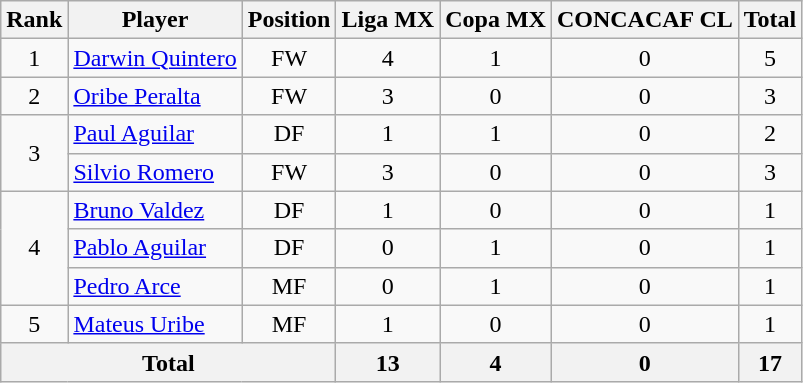<table class="wikitable sortable">
<tr>
<th>Rank</th>
<th>Player</th>
<th>Position</th>
<th>Liga MX</th>
<th>Copa MX</th>
<th>CONCACAF CL</th>
<th>Total</th>
</tr>
<tr>
<td align=center>1</td>
<td> <a href='#'>Darwin Quintero</a></td>
<td align="center">FW</td>
<td align="center">4</td>
<td align="center">1</td>
<td align="center">0</td>
<td align="center">5</td>
</tr>
<tr>
<td align="center">2</td>
<td> <a href='#'>Oribe Peralta</a></td>
<td align="center">FW</td>
<td align="center">3</td>
<td align="center">0</td>
<td align="center">0</td>
<td align="center">3</td>
</tr>
<tr>
<td rowspan="2" align="center">3</td>
<td> <a href='#'>Paul Aguilar</a></td>
<td align="center">DF</td>
<td align="center">1</td>
<td align="center">1</td>
<td align="center">0</td>
<td align="center">2</td>
</tr>
<tr>
<td> <a href='#'>Silvio Romero</a></td>
<td align="center">FW</td>
<td align="center">3</td>
<td align="center">0</td>
<td align="center">0</td>
<td align="center">3</td>
</tr>
<tr>
<td rowspan="3" align="center">4</td>
<td> <a href='#'>Bruno Valdez</a></td>
<td align="center">DF</td>
<td align="center">1</td>
<td align="center">0</td>
<td align="center">0</td>
<td align="center">1</td>
</tr>
<tr>
<td> <a href='#'>Pablo Aguilar</a></td>
<td align="center">DF</td>
<td align="center">0</td>
<td align="center">1</td>
<td align="center">0</td>
<td align="center">1</td>
</tr>
<tr>
<td> <a href='#'>Pedro Arce</a></td>
<td align="center">MF</td>
<td align="center">0</td>
<td align="center">1</td>
<td align="center">0</td>
<td align="center">1</td>
</tr>
<tr>
<td align="center">5</td>
<td> <a href='#'>Mateus Uribe</a></td>
<td align="center">MF</td>
<td align="center">1</td>
<td align="center">0</td>
<td align="center">0</td>
<td align="center">1</td>
</tr>
<tr>
<th colspan="3">Total</th>
<th>13</th>
<th>4</th>
<th>0</th>
<th>17</th>
</tr>
</table>
